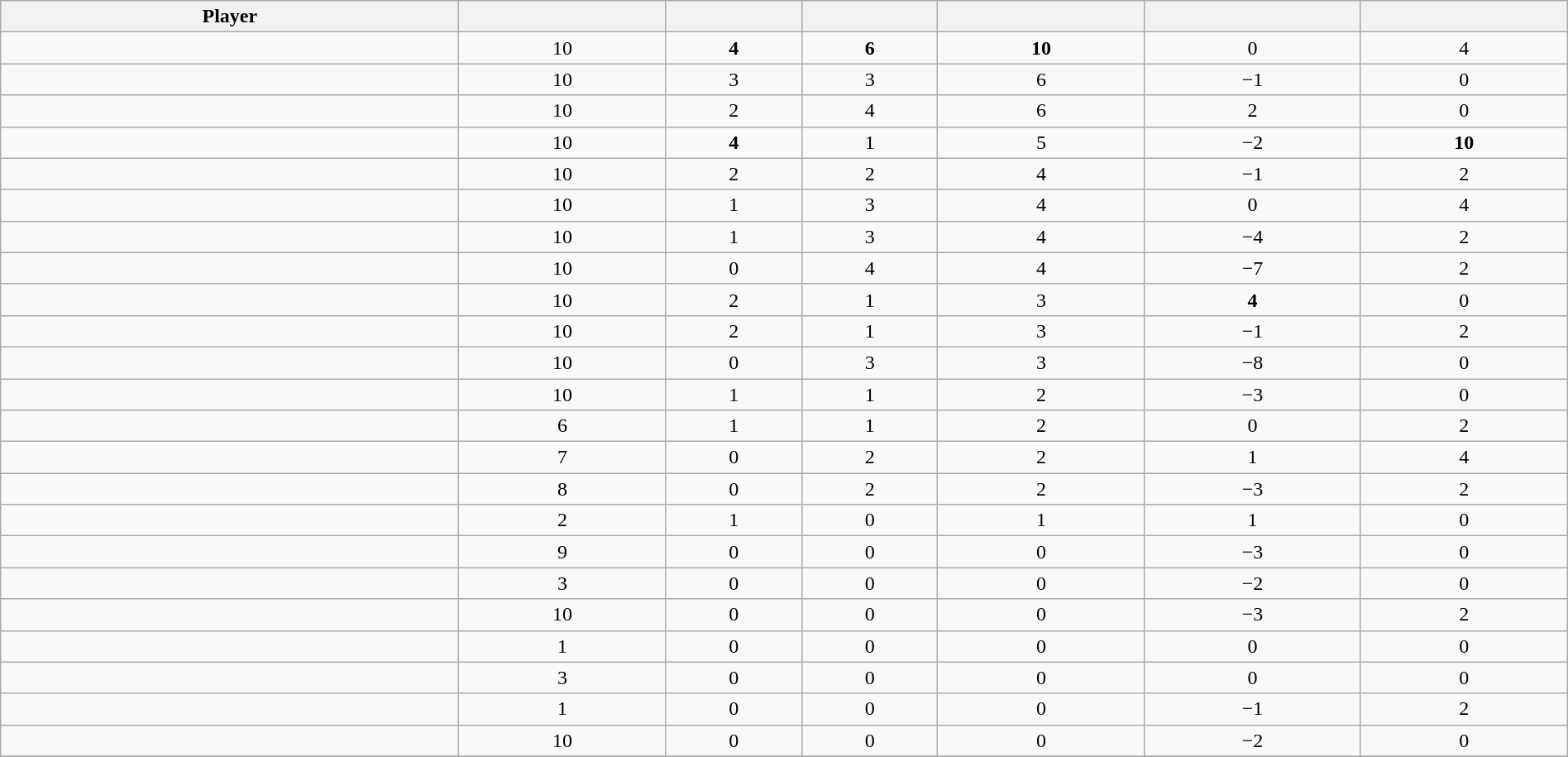<table class="wikitable sortable" style="width:100%;">
<tr align=center>
<th>Player</th>
<th></th>
<th></th>
<th></th>
<th></th>
<th data-sort-type="number"></th>
<th></th>
</tr>
<tr align=center>
<td></td>
<td>10</td>
<td><strong>4</strong></td>
<td><strong>6</strong></td>
<td><strong>10</strong></td>
<td>0</td>
<td>4</td>
</tr>
<tr align=center>
<td></td>
<td>10</td>
<td>3</td>
<td>3</td>
<td>6</td>
<td>−1</td>
<td>0</td>
</tr>
<tr align=center>
<td></td>
<td>10</td>
<td>2</td>
<td>4</td>
<td>6</td>
<td>2</td>
<td>0</td>
</tr>
<tr align=center>
<td></td>
<td>10</td>
<td><strong>4</strong></td>
<td>1</td>
<td>5</td>
<td>−2</td>
<td><strong>10</strong></td>
</tr>
<tr align=center>
<td></td>
<td>10</td>
<td>2</td>
<td>2</td>
<td>4</td>
<td>−1</td>
<td>2</td>
</tr>
<tr align=center>
<td></td>
<td>10</td>
<td>1</td>
<td>3</td>
<td>4</td>
<td>0</td>
<td>4</td>
</tr>
<tr align=center>
<td></td>
<td>10</td>
<td>1</td>
<td>3</td>
<td>4</td>
<td>−4</td>
<td>2</td>
</tr>
<tr align=center>
<td></td>
<td>10</td>
<td>0</td>
<td>4</td>
<td>4</td>
<td>−7</td>
<td>2</td>
</tr>
<tr align=center>
<td></td>
<td>10</td>
<td>2</td>
<td>1</td>
<td>3</td>
<td><strong>4</strong></td>
<td>0</td>
</tr>
<tr align=center>
<td></td>
<td>10</td>
<td>2</td>
<td>1</td>
<td>3</td>
<td>−1</td>
<td>2</td>
</tr>
<tr align=center>
<td></td>
<td>10</td>
<td>0</td>
<td>3</td>
<td>3</td>
<td>−8</td>
<td>0</td>
</tr>
<tr align=center>
<td></td>
<td>10</td>
<td>1</td>
<td>1</td>
<td>2</td>
<td>−3</td>
<td>0</td>
</tr>
<tr align=center>
<td></td>
<td>6</td>
<td>1</td>
<td>1</td>
<td>2</td>
<td>0</td>
<td>2</td>
</tr>
<tr align=center>
<td></td>
<td>7</td>
<td>0</td>
<td>2</td>
<td>2</td>
<td>1</td>
<td>4</td>
</tr>
<tr align=center>
<td></td>
<td>8</td>
<td>0</td>
<td>2</td>
<td>2</td>
<td>−3</td>
<td>2</td>
</tr>
<tr align=center>
<td></td>
<td>2</td>
<td>1</td>
<td>0</td>
<td>1</td>
<td>1</td>
<td>0</td>
</tr>
<tr align=center>
<td></td>
<td>9</td>
<td>0</td>
<td>0</td>
<td>0</td>
<td>−3</td>
<td>0</td>
</tr>
<tr align=center>
<td></td>
<td>3</td>
<td>0</td>
<td>0</td>
<td>0</td>
<td>−2</td>
<td>0</td>
</tr>
<tr align=center>
<td></td>
<td>10</td>
<td>0</td>
<td>0</td>
<td>0</td>
<td>−3</td>
<td>2</td>
</tr>
<tr align=center>
<td></td>
<td>1</td>
<td>0</td>
<td>0</td>
<td>0</td>
<td>0</td>
<td>0</td>
</tr>
<tr align=center>
<td></td>
<td>3</td>
<td>0</td>
<td>0</td>
<td>0</td>
<td>0</td>
<td>0</td>
</tr>
<tr align=center>
<td></td>
<td>1</td>
<td>0</td>
<td>0</td>
<td>0</td>
<td>−1</td>
<td>2</td>
</tr>
<tr align=center>
<td></td>
<td>10</td>
<td>0</td>
<td>0</td>
<td>0</td>
<td>−2</td>
<td>0</td>
</tr>
<tr align=center>
</tr>
</table>
